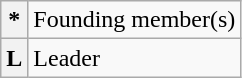<table class="wikitable">
<tr>
<th>*</th>
<td>Founding member(s)</td>
</tr>
<tr>
<th><strong>L</strong></th>
<td>Leader</td>
</tr>
</table>
